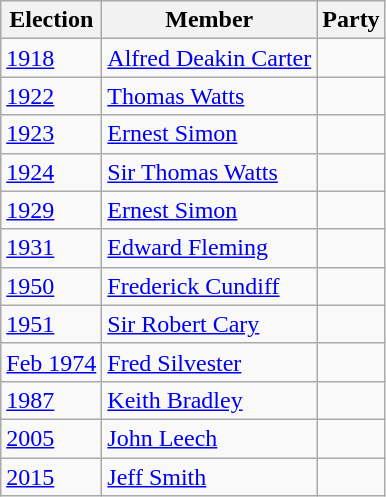<table class="wikitable">
<tr>
<th>Election</th>
<th>Member</th>
<th colspan="2">Party</th>
</tr>
<tr>
<td><a href='#'>1918</a></td>
<td><a href='#'>Alfred Deakin Carter</a></td>
<td></td>
</tr>
<tr>
<td><a href='#'>1922</a></td>
<td><a href='#'>Thomas Watts</a></td>
<td></td>
</tr>
<tr>
<td><a href='#'>1923</a></td>
<td><a href='#'>Ernest Simon</a></td>
<td></td>
</tr>
<tr>
<td><a href='#'>1924</a></td>
<td><a href='#'>Sir Thomas Watts</a></td>
<td></td>
</tr>
<tr>
<td><a href='#'>1929</a></td>
<td><a href='#'>Ernest Simon</a></td>
<td></td>
</tr>
<tr>
<td><a href='#'>1931</a></td>
<td><a href='#'>Edward Fleming</a></td>
<td></td>
</tr>
<tr>
<td><a href='#'>1950</a></td>
<td><a href='#'>Frederick Cundiff</a></td>
<td></td>
</tr>
<tr>
<td><a href='#'>1951</a></td>
<td><a href='#'>Sir Robert Cary</a></td>
<td></td>
</tr>
<tr>
<td><a href='#'>Feb 1974</a></td>
<td><a href='#'>Fred Silvester</a></td>
<td></td>
</tr>
<tr>
<td><a href='#'>1987</a></td>
<td><a href='#'>Keith Bradley</a></td>
<td></td>
</tr>
<tr>
<td><a href='#'>2005</a></td>
<td><a href='#'>John Leech</a></td>
<td></td>
</tr>
<tr>
<td><a href='#'>2015</a></td>
<td><a href='#'>Jeff Smith</a></td>
<td></td>
</tr>
</table>
